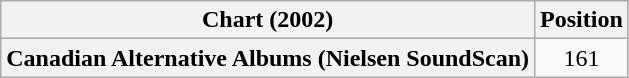<table class="wikitable plainrowheaders">
<tr>
<th scope="col">Chart (2002)</th>
<th scope="col">Position</th>
</tr>
<tr>
<th scope="row">Canadian Alternative Albums (Nielsen SoundScan)</th>
<td align=center>161</td>
</tr>
</table>
